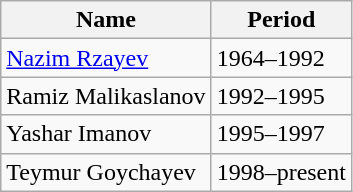<table class="wikitable">
<tr>
<th>Name</th>
<th>Period</th>
</tr>
<tr>
<td><a href='#'>Nazim Rzayev</a></td>
<td>1964–1992</td>
</tr>
<tr>
<td>Ramiz Malikaslanov</td>
<td>1992–1995</td>
</tr>
<tr>
<td>Yashar Imanov</td>
<td>1995–1997</td>
</tr>
<tr>
<td>Teymur Goychayev</td>
<td>1998–present</td>
</tr>
</table>
